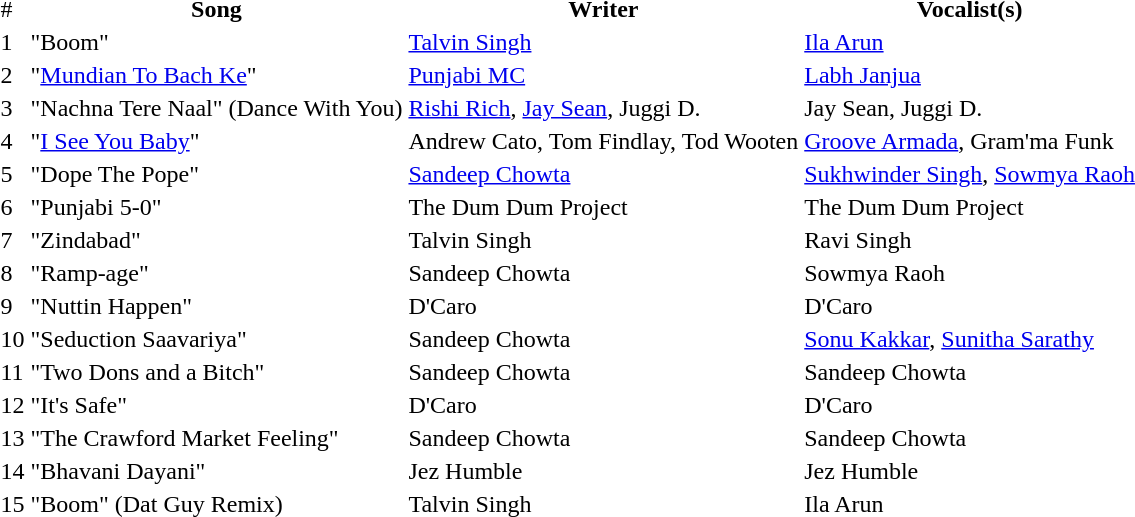<table class="wikitabl">
<tr>
<td>#</td>
<th>Song</th>
<th>Writer</th>
<th>Vocalist(s)</th>
</tr>
<tr>
<td>1</td>
<td>"Boom"</td>
<td><a href='#'>Talvin Singh</a></td>
<td><a href='#'>Ila Arun</a></td>
</tr>
<tr>
<td>2</td>
<td>"<a href='#'>Mundian To Bach Ke</a>"</td>
<td><a href='#'>Punjabi MC</a></td>
<td><a href='#'>Labh Janjua</a></td>
</tr>
<tr>
<td>3</td>
<td>"Nachna Tere Naal" (Dance With You)</td>
<td><a href='#'>Rishi Rich</a>, <a href='#'>Jay Sean</a>, Juggi D.</td>
<td>Jay Sean, Juggi D.</td>
</tr>
<tr>
<td>4</td>
<td>"<a href='#'>I See You Baby</a>"</td>
<td>Andrew Cato, Tom Findlay, Tod Wooten</td>
<td><a href='#'>Groove Armada</a>, Gram'ma Funk</td>
</tr>
<tr>
<td>5</td>
<td>"Dope The Pope"</td>
<td><a href='#'>Sandeep Chowta</a></td>
<td><a href='#'>Sukhwinder Singh</a>, <a href='#'>Sowmya Raoh</a></td>
</tr>
<tr>
<td>6</td>
<td>"Punjabi 5-0"</td>
<td>The Dum Dum Project</td>
<td>The Dum Dum Project</td>
</tr>
<tr>
<td>7</td>
<td>"Zindabad"</td>
<td>Talvin Singh</td>
<td>Ravi Singh</td>
</tr>
<tr>
<td>8</td>
<td>"Ramp-age"</td>
<td>Sandeep Chowta</td>
<td>Sowmya Raoh</td>
</tr>
<tr>
<td>9</td>
<td>"Nuttin Happen"</td>
<td>D'Caro</td>
<td>D'Caro</td>
</tr>
<tr>
<td>10</td>
<td>"Seduction Saavariya"</td>
<td>Sandeep Chowta</td>
<td><a href='#'>Sonu Kakkar</a>, <a href='#'>Sunitha Sarathy</a></td>
</tr>
<tr>
<td>11</td>
<td>"Two Dons and a Bitch"</td>
<td>Sandeep Chowta</td>
<td>Sandeep Chowta</td>
</tr>
<tr>
<td>12</td>
<td>"It's Safe"</td>
<td>D'Caro</td>
<td>D'Caro</td>
</tr>
<tr>
<td>13</td>
<td>"The Crawford Market Feeling"</td>
<td>Sandeep Chowta</td>
<td>Sandeep Chowta</td>
</tr>
<tr>
<td>14</td>
<td>"Bhavani Dayani"</td>
<td>Jez Humble</td>
<td>Jez Humble</td>
</tr>
<tr>
<td>15</td>
<td>"Boom" (Dat Guy Remix)</td>
<td>Talvin Singh</td>
<td>Ila Arun</td>
</tr>
</table>
